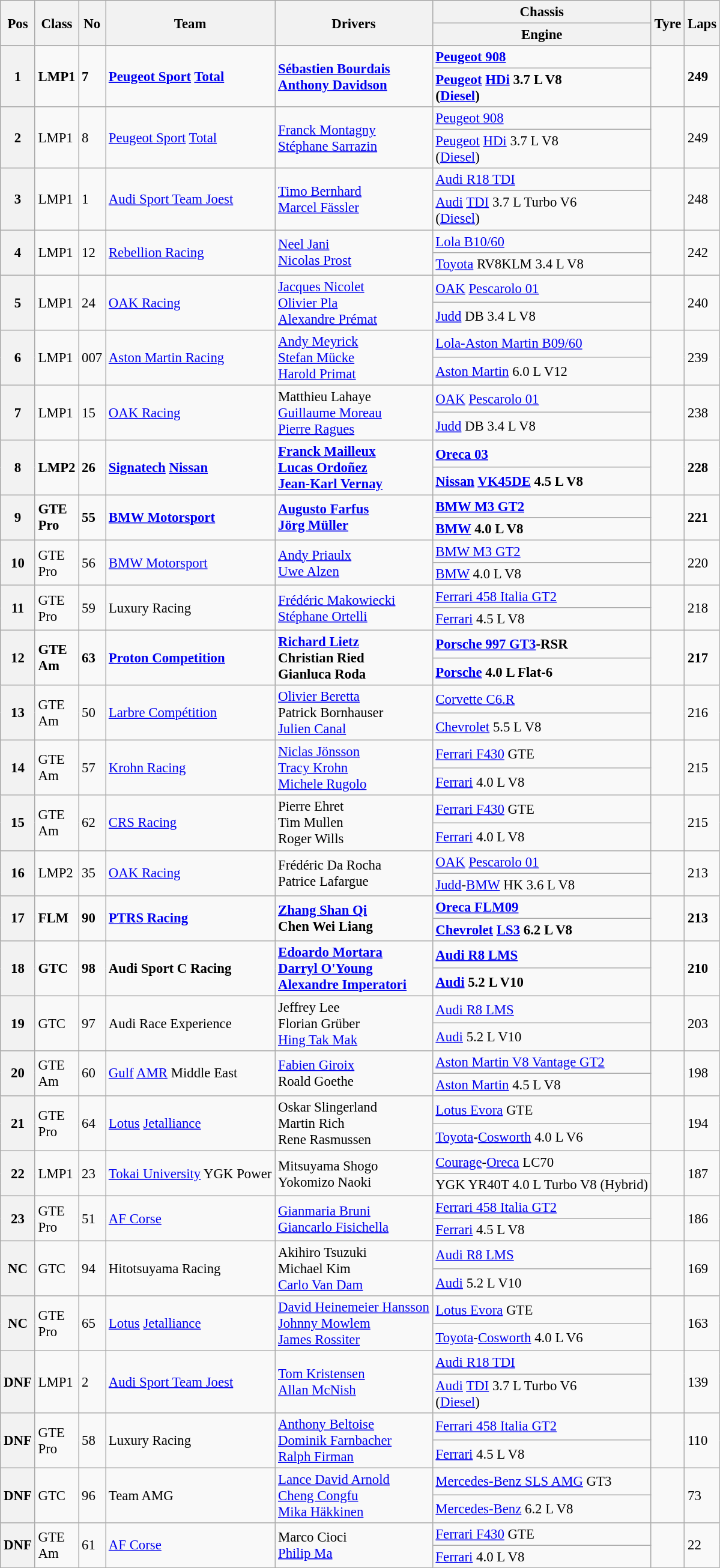<table class="wikitable" style="font-size: 95%;">
<tr>
<th rowspan=2>Pos</th>
<th rowspan=2>Class</th>
<th rowspan=2>No</th>
<th rowspan=2>Team</th>
<th rowspan=2>Drivers</th>
<th>Chassis</th>
<th rowspan=2>Tyre</th>
<th rowspan=2>Laps</th>
</tr>
<tr>
<th>Engine</th>
</tr>
<tr style="font-weight:bold">
<th rowspan=2>1</th>
<td rowspan=2>LMP1</td>
<td rowspan=2>7</td>
<td rowspan=2> <a href='#'>Peugeot Sport</a> <a href='#'>Total</a></td>
<td rowspan=2> <a href='#'>Sébastien Bourdais</a><br> <a href='#'>Anthony Davidson</a></td>
<td><a href='#'>Peugeot 908</a></td>
<td rowspan=2></td>
<td rowspan=2>249</td>
</tr>
<tr style="font-weight:bold">
<td><a href='#'>Peugeot</a> <a href='#'>HDi</a> 3.7 L V8<br>(<a href='#'>Diesel</a>)</td>
</tr>
<tr>
<th rowspan=2>2</th>
<td rowspan=2>LMP1</td>
<td rowspan=2>8</td>
<td rowspan=2> <a href='#'>Peugeot Sport</a> <a href='#'>Total</a></td>
<td rowspan=2> <a href='#'>Franck Montagny</a><br> <a href='#'>Stéphane Sarrazin</a></td>
<td><a href='#'>Peugeot 908</a></td>
<td rowspan=2></td>
<td rowspan=2>249</td>
</tr>
<tr>
<td><a href='#'>Peugeot</a> <a href='#'>HDi</a> 3.7 L V8<br>(<a href='#'>Diesel</a>)</td>
</tr>
<tr>
<th rowspan=2>3</th>
<td rowspan=2>LMP1</td>
<td rowspan=2>1</td>
<td rowspan=2> <a href='#'>Audi Sport Team Joest</a></td>
<td rowspan=2> <a href='#'>Timo Bernhard</a><br> <a href='#'>Marcel Fässler</a></td>
<td><a href='#'>Audi R18 TDI</a></td>
<td rowspan=2></td>
<td rowspan=2>248</td>
</tr>
<tr>
<td><a href='#'>Audi</a> <a href='#'>TDI</a> 3.7 L Turbo V6<br>(<a href='#'>Diesel</a>)</td>
</tr>
<tr>
<th rowspan=2>4</th>
<td rowspan=2>LMP1</td>
<td rowspan=2>12</td>
<td rowspan=2> <a href='#'>Rebellion Racing</a></td>
<td rowspan=2> <a href='#'>Neel Jani</a><br> <a href='#'>Nicolas Prost</a></td>
<td><a href='#'>Lola B10/60</a></td>
<td rowspan=2></td>
<td rowspan=2>242</td>
</tr>
<tr>
<td><a href='#'>Toyota</a> RV8KLM 3.4 L V8</td>
</tr>
<tr>
<th rowspan=2>5</th>
<td rowspan=2>LMP1</td>
<td rowspan=2>24</td>
<td rowspan=2> <a href='#'>OAK Racing</a></td>
<td rowspan=2> <a href='#'>Jacques Nicolet</a><br> <a href='#'>Olivier Pla</a><br> <a href='#'>Alexandre Prémat</a></td>
<td><a href='#'>OAK</a> <a href='#'>Pescarolo 01</a></td>
<td rowspan=2></td>
<td rowspan=2>240</td>
</tr>
<tr>
<td><a href='#'>Judd</a> DB 3.4 L V8</td>
</tr>
<tr>
<th rowspan=2>6</th>
<td rowspan=2>LMP1</td>
<td rowspan=2>007</td>
<td rowspan=2> <a href='#'>Aston Martin Racing</a></td>
<td rowspan=2> <a href='#'>Andy Meyrick</a><br> <a href='#'>Stefan Mücke</a><br> <a href='#'>Harold Primat</a></td>
<td><a href='#'>Lola-Aston Martin B09/60</a></td>
<td rowspan=2></td>
<td rowspan=2>239</td>
</tr>
<tr>
<td><a href='#'>Aston Martin</a> 6.0 L V12</td>
</tr>
<tr>
<th rowspan=2>7</th>
<td rowspan=2>LMP1</td>
<td rowspan=2>15</td>
<td rowspan=2> <a href='#'>OAK Racing</a></td>
<td rowspan=2> Matthieu Lahaye<br> <a href='#'>Guillaume Moreau</a><br> <a href='#'>Pierre Ragues</a></td>
<td><a href='#'>OAK</a> <a href='#'>Pescarolo 01</a></td>
<td rowspan=2></td>
<td rowspan=2>238</td>
</tr>
<tr>
<td><a href='#'>Judd</a> DB 3.4 L V8</td>
</tr>
<tr style="font-weight:bold">
<th rowspan=2>8</th>
<td rowspan=2>LMP2</td>
<td rowspan=2>26</td>
<td rowspan=2> <a href='#'>Signatech</a> <a href='#'>Nissan</a></td>
<td rowspan=2> <a href='#'>Franck Mailleux</a><br> <a href='#'>Lucas Ordoñez</a><br> <a href='#'>Jean-Karl Vernay</a></td>
<td><a href='#'>Oreca 03</a></td>
<td rowspan=2></td>
<td rowspan=2>228</td>
</tr>
<tr style="font-weight:bold">
<td><a href='#'>Nissan</a> <a href='#'>VK45DE</a> 4.5 L V8</td>
</tr>
<tr style="font-weight:bold">
<th rowspan=2>9</th>
<td rowspan=2>GTE<br>Pro</td>
<td rowspan=2>55</td>
<td rowspan=2> <a href='#'>BMW Motorsport</a></td>
<td rowspan=2> <a href='#'>Augusto Farfus</a><br> <a href='#'>Jörg Müller</a></td>
<td><a href='#'>BMW M3 GT2</a></td>
<td rowspan=2></td>
<td rowspan=2>221</td>
</tr>
<tr style="font-weight:bold">
<td><a href='#'>BMW</a> 4.0 L V8</td>
</tr>
<tr>
<th rowspan=2>10</th>
<td rowspan=2>GTE<br>Pro</td>
<td rowspan=2>56</td>
<td rowspan=2> <a href='#'>BMW Motorsport</a></td>
<td rowspan=2> <a href='#'>Andy Priaulx</a><br> <a href='#'>Uwe Alzen</a></td>
<td><a href='#'>BMW M3 GT2</a></td>
<td rowspan=2></td>
<td rowspan=2>220</td>
</tr>
<tr>
<td><a href='#'>BMW</a> 4.0 L V8</td>
</tr>
<tr>
<th rowspan=2>11</th>
<td rowspan=2>GTE<br>Pro</td>
<td rowspan=2>59</td>
<td rowspan=2> Luxury Racing</td>
<td rowspan=2> <a href='#'>Frédéric Makowiecki</a><br> <a href='#'>Stéphane Ortelli</a></td>
<td><a href='#'>Ferrari 458 Italia GT2</a></td>
<td rowspan=2></td>
<td rowspan=2>218</td>
</tr>
<tr>
<td><a href='#'>Ferrari</a> 4.5 L V8</td>
</tr>
<tr style="font-weight:bold">
<th rowspan=2>12</th>
<td rowspan=2>GTE<br>Am</td>
<td rowspan=2>63</td>
<td rowspan=2> <a href='#'>Proton Competition</a></td>
<td rowspan=2> <a href='#'>Richard Lietz</a><br> Christian Ried<br> Gianluca Roda</td>
<td><a href='#'>Porsche 997 GT3</a>-RSR</td>
<td rowspan=2></td>
<td rowspan=2>217</td>
</tr>
<tr style="font-weight:bold">
<td><a href='#'>Porsche</a> 4.0 L Flat-6</td>
</tr>
<tr>
<th rowspan=2>13</th>
<td rowspan=2>GTE<br>Am</td>
<td rowspan=2>50</td>
<td rowspan=2> <a href='#'>Larbre Compétition</a></td>
<td rowspan=2> <a href='#'>Olivier Beretta</a><br> Patrick Bornhauser<br> <a href='#'>Julien Canal</a></td>
<td><a href='#'>Corvette C6.R</a></td>
<td rowspan=2></td>
<td rowspan=2>216</td>
</tr>
<tr>
<td><a href='#'>Chevrolet</a> 5.5 L V8</td>
</tr>
<tr>
<th rowspan=2>14</th>
<td rowspan=2>GTE<br>Am</td>
<td rowspan=2>57</td>
<td rowspan=2> <a href='#'>Krohn Racing</a></td>
<td rowspan=2> <a href='#'>Niclas Jönsson</a><br> <a href='#'>Tracy Krohn</a><br> <a href='#'>Michele Rugolo</a></td>
<td><a href='#'>Ferrari F430</a> GTE</td>
<td rowspan=2></td>
<td rowspan=2>215</td>
</tr>
<tr>
<td><a href='#'>Ferrari</a> 4.0 L V8</td>
</tr>
<tr>
<th rowspan=2>15</th>
<td rowspan=2>GTE<br>Am</td>
<td rowspan=2>62</td>
<td rowspan=2> <a href='#'>CRS Racing</a></td>
<td rowspan=2> Pierre Ehret<br> Tim Mullen<br> Roger Wills</td>
<td><a href='#'>Ferrari F430</a> GTE</td>
<td rowspan=2></td>
<td rowspan=2>215</td>
</tr>
<tr>
<td><a href='#'>Ferrari</a> 4.0 L V8</td>
</tr>
<tr>
<th rowspan=2>16</th>
<td rowspan=2>LMP2</td>
<td rowspan=2>35</td>
<td rowspan=2> <a href='#'>OAK Racing</a></td>
<td rowspan=2> Frédéric Da Rocha<br> Patrice Lafargue</td>
<td><a href='#'>OAK</a> <a href='#'>Pescarolo 01</a></td>
<td rowspan=2></td>
<td rowspan=2>213</td>
</tr>
<tr>
<td><a href='#'>Judd</a>-<a href='#'>BMW</a> HK 3.6 L V8</td>
</tr>
<tr style="font-weight:bold">
<th rowspan=2>17</th>
<td rowspan=2>FLM</td>
<td rowspan=2>90</td>
<td rowspan=2> <a href='#'>PTRS Racing</a></td>
<td rowspan=2> <a href='#'>Zhang Shan Qi</a><br> Chen Wei Liang</td>
<td><a href='#'>Oreca FLM09</a></td>
<td rowspan=2></td>
<td rowspan=2>213</td>
</tr>
<tr style="font-weight:bold">
<td><a href='#'>Chevrolet</a> <a href='#'>LS3</a> 6.2 L V8</td>
</tr>
<tr style="font-weight:bold">
<th rowspan=2>18</th>
<td rowspan=2>GTC</td>
<td rowspan=2>98</td>
<td rowspan=2> Audi Sport C Racing</td>
<td rowspan=2> <a href='#'>Edoardo Mortara</a><br> <a href='#'>Darryl O'Young</a><br> <a href='#'>Alexandre Imperatori</a></td>
<td><a href='#'>Audi R8 LMS</a></td>
<td rowspan=2></td>
<td rowspan=2>210</td>
</tr>
<tr style="font-weight:bold">
<td><a href='#'>Audi</a> 5.2 L V10</td>
</tr>
<tr>
<th rowspan=2>19</th>
<td rowspan=2>GTC</td>
<td rowspan=2>97</td>
<td rowspan=2> Audi Race Experience</td>
<td rowspan=2> Jeffrey Lee<br> Florian Grüber<br> <a href='#'>Hing Tak Mak</a></td>
<td><a href='#'>Audi R8 LMS</a></td>
<td rowspan=2></td>
<td rowspan=2>203</td>
</tr>
<tr>
<td><a href='#'>Audi</a> 5.2 L V10</td>
</tr>
<tr>
<th rowspan=2>20</th>
<td rowspan=2>GTE<br>Am</td>
<td rowspan=2>60</td>
<td rowspan=2> <a href='#'>Gulf</a> <a href='#'>AMR</a> Middle East</td>
<td rowspan=2> <a href='#'>Fabien Giroix</a><br> Roald Goethe</td>
<td><a href='#'>Aston Martin V8 Vantage GT2</a></td>
<td rowspan=2></td>
<td rowspan=2>198</td>
</tr>
<tr>
<td><a href='#'>Aston Martin</a> 4.5 L V8</td>
</tr>
<tr>
<th rowspan=2>21</th>
<td rowspan=2>GTE<br>Pro</td>
<td rowspan=2>64</td>
<td rowspan=2> <a href='#'>Lotus</a> <a href='#'>Jetalliance</a></td>
<td rowspan=2> Oskar Slingerland<br> Martin Rich<br> Rene Rasmussen</td>
<td><a href='#'>Lotus Evora</a> GTE</td>
<td rowspan=2></td>
<td rowspan=2>194</td>
</tr>
<tr>
<td><a href='#'>Toyota</a>-<a href='#'>Cosworth</a> 4.0 L V6</td>
</tr>
<tr>
<th rowspan=2>22</th>
<td rowspan=2>LMP1</td>
<td rowspan=2>23</td>
<td rowspan=2> <a href='#'>Tokai University</a> YGK Power</td>
<td rowspan=2> Mitsuyama Shogo<br> Yokomizo Naoki</td>
<td><a href='#'>Courage</a>-<a href='#'>Oreca</a> LC70</td>
<td rowspan=2></td>
<td rowspan=2>187</td>
</tr>
<tr>
<td>YGK YR40T 4.0 L Turbo V8 (Hybrid)</td>
</tr>
<tr>
<th rowspan=2>23</th>
<td rowspan=2>GTE<br>Pro</td>
<td rowspan=2>51</td>
<td rowspan=2> <a href='#'>AF Corse</a></td>
<td rowspan=2> <a href='#'>Gianmaria Bruni</a><br> <a href='#'>Giancarlo Fisichella</a></td>
<td><a href='#'>Ferrari 458 Italia GT2</a></td>
<td rowspan=2></td>
<td rowspan=2>186</td>
</tr>
<tr>
<td><a href='#'>Ferrari</a> 4.5 L V8</td>
</tr>
<tr>
<th rowspan=2>NC</th>
<td rowspan=2>GTC</td>
<td rowspan=2>94</td>
<td rowspan=2> Hitotsuyama Racing</td>
<td rowspan=2> Akihiro Tsuzuki<br> Michael Kim<br> <a href='#'>Carlo Van Dam</a></td>
<td><a href='#'>Audi R8 LMS</a></td>
<td rowspan=2></td>
<td rowspan=2>169</td>
</tr>
<tr>
<td><a href='#'>Audi</a> 5.2 L V10</td>
</tr>
<tr>
<th rowspan=2>NC</th>
<td rowspan=2>GTE<br>Pro</td>
<td rowspan=2>65</td>
<td rowspan=2> <a href='#'>Lotus</a> <a href='#'>Jetalliance</a></td>
<td rowspan=2> <a href='#'>David Heinemeier Hansson</a><br> <a href='#'>Johnny Mowlem</a><br> <a href='#'>James Rossiter</a></td>
<td><a href='#'>Lotus Evora</a> GTE</td>
<td rowspan=2></td>
<td rowspan=2>163</td>
</tr>
<tr>
<td><a href='#'>Toyota</a>-<a href='#'>Cosworth</a> 4.0 L V6</td>
</tr>
<tr>
<th rowspan=2>DNF</th>
<td rowspan=2>LMP1</td>
<td rowspan=2>2</td>
<td rowspan=2> <a href='#'>Audi Sport Team Joest</a></td>
<td rowspan=2> <a href='#'>Tom Kristensen</a><br> <a href='#'>Allan McNish</a></td>
<td><a href='#'>Audi R18 TDI</a></td>
<td rowspan=2></td>
<td rowspan=2>139</td>
</tr>
<tr>
<td><a href='#'>Audi</a> <a href='#'>TDI</a> 3.7 L Turbo V6<br>(<a href='#'>Diesel</a>)</td>
</tr>
<tr>
<th rowspan=2>DNF</th>
<td rowspan=2>GTE<br>Pro</td>
<td rowspan=2>58</td>
<td rowspan=2> Luxury Racing</td>
<td rowspan=2> <a href='#'>Anthony Beltoise</a><br> <a href='#'>Dominik Farnbacher</a><br> <a href='#'>Ralph Firman</a></td>
<td><a href='#'>Ferrari 458 Italia GT2</a></td>
<td rowspan=2></td>
<td rowspan=2>110</td>
</tr>
<tr>
<td><a href='#'>Ferrari</a> 4.5 L V8</td>
</tr>
<tr>
<th rowspan=2>DNF</th>
<td rowspan=2>GTC</td>
<td rowspan=2>96</td>
<td rowspan=2> Team AMG</td>
<td rowspan=2> <a href='#'>Lance David Arnold</a><br> <a href='#'>Cheng Congfu</a><br> <a href='#'>Mika Häkkinen</a></td>
<td><a href='#'>Mercedes-Benz SLS AMG</a> GT3</td>
<td rowspan=2></td>
<td rowspan=2>73</td>
</tr>
<tr>
<td><a href='#'>Mercedes-Benz</a> 6.2 L V8</td>
</tr>
<tr>
<th rowspan=2>DNF</th>
<td rowspan=2>GTE<br>Am</td>
<td rowspan=2>61</td>
<td rowspan=2> <a href='#'>AF Corse</a></td>
<td rowspan=2> Marco Cioci<br> <a href='#'>Philip Ma</a></td>
<td><a href='#'>Ferrari F430</a> GTE</td>
<td rowspan=2></td>
<td rowspan=2>22</td>
</tr>
<tr>
<td><a href='#'>Ferrari</a> 4.0 L V8</td>
</tr>
</table>
